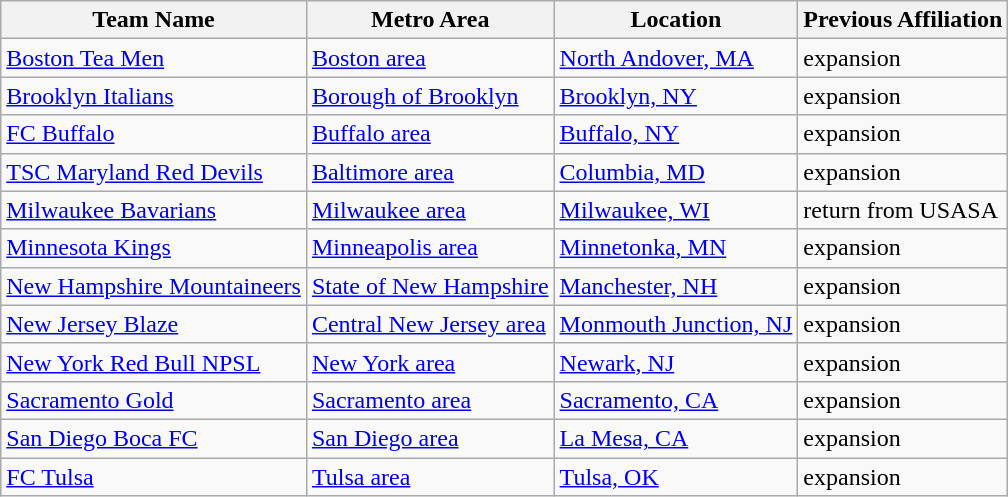<table class="wikitable">
<tr>
<th>Team Name</th>
<th>Metro Area</th>
<th>Location</th>
<th>Previous Affiliation</th>
</tr>
<tr>
<td> <a href='#'>Boston Tea Men</a></td>
<td><a href='#'>Boston area</a></td>
<td><a href='#'>North Andover, MA</a></td>
<td>expansion</td>
</tr>
<tr>
<td> <a href='#'>Brooklyn Italians</a></td>
<td><a href='#'>Borough of Brooklyn</a></td>
<td><a href='#'>Brooklyn, NY</a></td>
<td>expansion</td>
</tr>
<tr>
<td> <a href='#'>FC Buffalo</a></td>
<td><a href='#'>Buffalo area</a></td>
<td><a href='#'>Buffalo, NY</a></td>
<td>expansion</td>
</tr>
<tr>
<td> <a href='#'>TSC Maryland Red Devils</a></td>
<td><a href='#'>Baltimore area</a></td>
<td><a href='#'>Columbia, MD</a></td>
<td>expansion</td>
</tr>
<tr>
<td> <a href='#'>Milwaukee Bavarians</a></td>
<td><a href='#'>Milwaukee area</a></td>
<td><a href='#'>Milwaukee, WI</a></td>
<td>return from USASA</td>
</tr>
<tr>
<td> <a href='#'>Minnesota Kings</a></td>
<td><a href='#'>Minneapolis area</a></td>
<td><a href='#'>Minnetonka, MN</a></td>
<td>expansion</td>
</tr>
<tr>
<td> <a href='#'>New Hampshire Mountaineers</a></td>
<td><a href='#'>State of New Hampshire</a></td>
<td><a href='#'>Manchester, NH</a></td>
<td>expansion</td>
</tr>
<tr>
<td> <a href='#'>New Jersey Blaze</a></td>
<td><a href='#'>Central New Jersey area</a></td>
<td><a href='#'>Monmouth Junction, NJ</a></td>
<td>expansion</td>
</tr>
<tr>
<td> <a href='#'>New York Red Bull NPSL</a></td>
<td><a href='#'>New York area</a></td>
<td><a href='#'>Newark, NJ</a></td>
<td>expansion</td>
</tr>
<tr>
<td> <a href='#'>Sacramento Gold</a></td>
<td><a href='#'>Sacramento area</a></td>
<td><a href='#'>Sacramento, CA</a></td>
<td>expansion</td>
</tr>
<tr>
<td> <a href='#'>San Diego Boca FC</a></td>
<td><a href='#'>San Diego area</a></td>
<td><a href='#'>La Mesa, CA</a></td>
<td>expansion</td>
</tr>
<tr>
<td> <a href='#'>FC Tulsa</a></td>
<td><a href='#'>Tulsa area</a></td>
<td><a href='#'>Tulsa, OK</a></td>
<td>expansion</td>
</tr>
</table>
